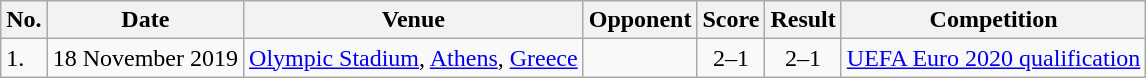<table class="wikitable">
<tr>
<th>No.</th>
<th>Date</th>
<th>Venue</th>
<th>Opponent</th>
<th>Score</th>
<th>Result</th>
<th>Competition</th>
</tr>
<tr>
<td>1.</td>
<td>18 November 2019</td>
<td><a href='#'>Olympic Stadium</a>, <a href='#'>Athens</a>, <a href='#'>Greece</a></td>
<td></td>
<td align=center>2–1</td>
<td align=center>2–1</td>
<td><a href='#'>UEFA Euro 2020 qualification</a></td>
</tr>
</table>
